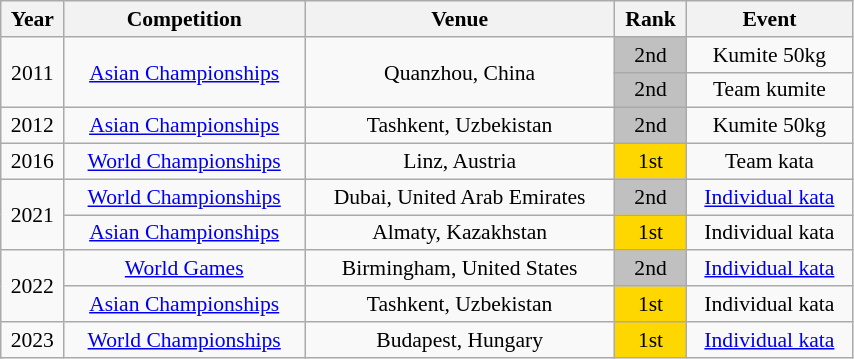<table class="wikitable sortable" width=45% style="font-size:90%; text-align:center;">
<tr>
<th>Year</th>
<th>Competition</th>
<th>Venue</th>
<th>Rank</th>
<th>Event</th>
</tr>
<tr>
<td rowspan=2>2011</td>
<td rowspan=2><a href='#'>Asian Championships</a></td>
<td rowspan=2>Quanzhou, China</td>
<td bgcolor="silver">2nd</td>
<td>Kumite 50kg</td>
</tr>
<tr>
<td bgcolor="silver">2nd</td>
<td>Team kumite</td>
</tr>
<tr>
<td>2012</td>
<td><a href='#'>Asian Championships</a></td>
<td>Tashkent, Uzbekistan</td>
<td bgcolor="silver">2nd</td>
<td>Kumite 50kg</td>
</tr>
<tr>
<td>2016</td>
<td><a href='#'>World Championships</a></td>
<td>Linz, Austria</td>
<td bgcolor="gold">1st</td>
<td>Team kata</td>
</tr>
<tr>
<td rowspan=2>2021</td>
<td><a href='#'>World Championships</a></td>
<td>Dubai, United Arab Emirates</td>
<td bgcolor="silver">2nd</td>
<td><a href='#'>Individual kata</a></td>
</tr>
<tr>
<td><a href='#'>Asian Championships</a></td>
<td>Almaty, Kazakhstan</td>
<td bgcolor="gold">1st</td>
<td>Individual kata</td>
</tr>
<tr>
<td rowspan=2>2022</td>
<td><a href='#'>World Games</a></td>
<td>Birmingham, United States</td>
<td bgcolor="silver">2nd</td>
<td><a href='#'>Individual kata</a></td>
</tr>
<tr>
<td><a href='#'>Asian Championships</a></td>
<td>Tashkent, Uzbekistan</td>
<td bgcolor="gold">1st</td>
<td>Individual kata</td>
</tr>
<tr>
<td>2023</td>
<td><a href='#'>World Championships</a></td>
<td>Budapest, Hungary</td>
<td bgcolor="gold">1st</td>
<td><a href='#'>Individual kata</a></td>
</tr>
</table>
